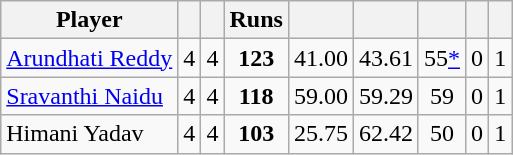<table class="wikitable sortable" style="text-align: center;">
<tr>
<th class="unsortable">Player</th>
<th></th>
<th></th>
<th>Runs</th>
<th></th>
<th></th>
<th></th>
<th></th>
<th></th>
</tr>
<tr>
<td style="text-align:left"><a href='#'>Arundhati Reddy</a></td>
<td style="text-align:left">4</td>
<td>4</td>
<td><strong>123</strong></td>
<td>41.00</td>
<td>43.61</td>
<td>55<a href='#'>*</a></td>
<td>0</td>
<td>1</td>
</tr>
<tr>
<td style="text-align:left"><a href='#'>Sravanthi Naidu</a></td>
<td style="text-align:left">4</td>
<td>4</td>
<td><strong>118</strong></td>
<td>59.00</td>
<td>59.29</td>
<td>59</td>
<td>0</td>
<td>1</td>
</tr>
<tr>
<td style="text-align:left">Himani Yadav</td>
<td style="text-align:left">4</td>
<td>4</td>
<td><strong>103</strong></td>
<td>25.75</td>
<td>62.42</td>
<td>50</td>
<td>0</td>
<td>1</td>
</tr>
</table>
